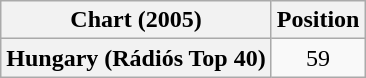<table class="wikitable plainrowheaders" style="text-align:center">
<tr>
<th scope="col">Chart (2005)</th>
<th scope="col">Position</th>
</tr>
<tr>
<th scope="row">Hungary (Rádiós Top 40)</th>
<td>59</td>
</tr>
</table>
